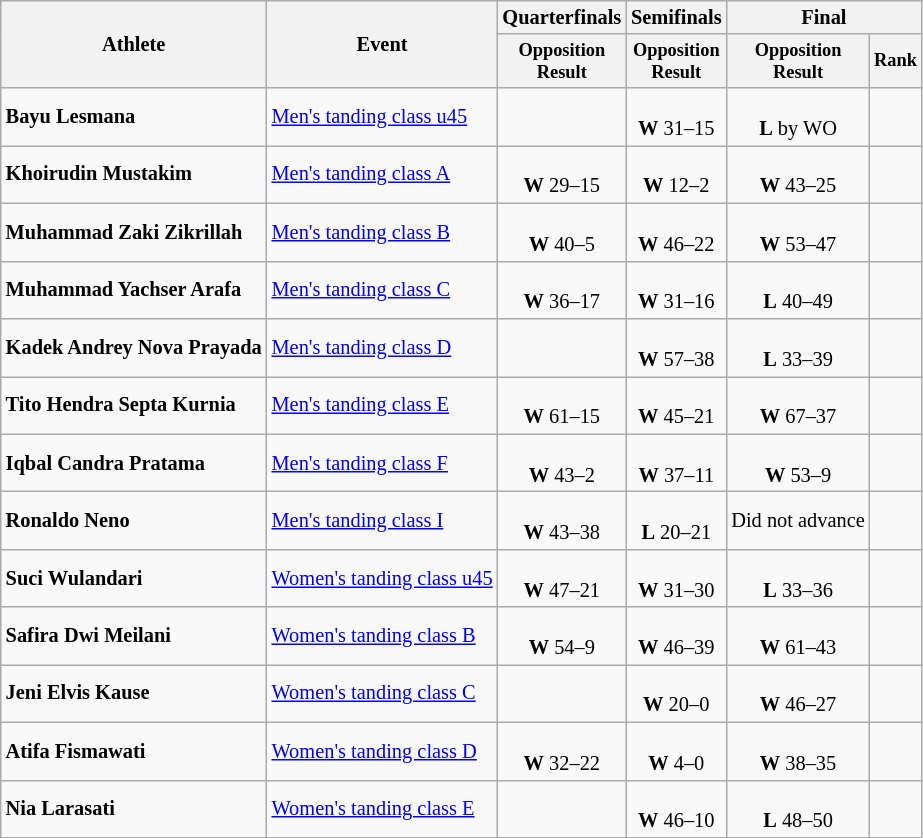<table class=wikitable style="font-size:85%; text-align:center">
<tr>
<th rowspan=2>Athlete</th>
<th rowspan=2>Event</th>
<th>Quarterfinals</th>
<th>Semifinals</th>
<th colspan=2>Final</th>
</tr>
<tr style="font-size:90%">
<th>Opposition<br>Result</th>
<th>Opposition<br>Result</th>
<th>Opposition<br>Result</th>
<th>Rank</th>
</tr>
<tr>
<td align=left><strong>Bayu Lesmana</strong></td>
<td align=left><a href='#'>Men's tanding class u45</a></td>
<td></td>
<td> <br> <strong>W</strong> 31–15</td>
<td> <br><strong>L</strong> by WO</td>
<td></td>
</tr>
<tr>
<td align=left><strong>Khoirudin Mustakim</strong></td>
<td align=left><a href='#'>Men's tanding class A</a></td>
<td> <br><strong>W</strong> 29–15</td>
<td> <br><strong>W</strong> 12–2</td>
<td> <br><strong>W</strong> 43–25</td>
<td></td>
</tr>
<tr>
<td align=left><strong>Muhammad Zaki Zikrillah</strong></td>
<td align=left><a href='#'>Men's tanding class B</a></td>
<td> <br><strong>W</strong> 40–5</td>
<td> <br><strong>W</strong> 46–22</td>
<td> <br><strong>W</strong> 53–47</td>
<td></td>
</tr>
<tr>
<td align=left><strong>Muhammad Yachser Arafa</strong></td>
<td align=left><a href='#'>Men's tanding class C</a></td>
<td> <br><strong>W</strong> 36–17</td>
<td> <br><strong>W</strong> 31–16</td>
<td> <br> <strong>L</strong> 40–49</td>
<td></td>
</tr>
<tr>
<td align=left><strong>Kadek Andrey Nova Prayada</strong></td>
<td align=left><a href='#'>Men's tanding class D</a></td>
<td></td>
<td> <br><strong>W</strong> 57–38</td>
<td> <br><strong>L</strong> 33–39</td>
<td></td>
</tr>
<tr>
<td align=left><strong>Tito Hendra Septa Kurnia</strong></td>
<td align=left><a href='#'>Men's tanding class E</a></td>
<td> <br><strong>W</strong> 61–15</td>
<td> <br><strong>W</strong> 45–21</td>
<td> <br><strong>W</strong> 67–37</td>
<td></td>
</tr>
<tr>
<td align=left><strong>Iqbal Candra Pratama</strong></td>
<td align=left><a href='#'>Men's tanding class F</a></td>
<td> <br><strong>W</strong> 43–2</td>
<td> <br><strong>W</strong> 37–11</td>
<td> <br> <strong>W</strong> 53–9</td>
<td></td>
</tr>
<tr>
<td align=left><strong>Ronaldo Neno</strong></td>
<td align=left><a href='#'>Men's tanding class I</a></td>
<td> <br><strong>W</strong> 43–38</td>
<td> <br><strong>L</strong> 20–21</td>
<td colspan="1">Did not advance</td>
<td></td>
</tr>
<tr>
<td align=left><strong>Suci Wulandari</strong></td>
<td align=left><a href='#'>Women's tanding class u45</a></td>
<td> <br><strong>W</strong> 47–21</td>
<td> <br><strong>W</strong> 31–30</td>
<td> <br> <strong>L</strong> 33–36</td>
<td></td>
</tr>
<tr>
<td align=left><strong>Safira Dwi Meilani</strong></td>
<td align=left><a href='#'>Women's tanding class B</a></td>
<td> <br><strong>W</strong> 54–9</td>
<td> <br><strong>W</strong> 46–39</td>
<td> <br><strong>W</strong> 61–43</td>
<td></td>
</tr>
<tr>
<td align=left><strong>Jeni Elvis Kause</strong></td>
<td align=left><a href='#'>Women's tanding class C</a></td>
<td></td>
<td> <br><strong>W</strong> 20–0</td>
<td> <br><strong>W</strong> 46–27</td>
<td></td>
</tr>
<tr>
<td align=left><strong>Atifa Fismawati</strong></td>
<td align=left><a href='#'>Women's tanding class D</a></td>
<td> <br><strong>W</strong> 32–22</td>
<td> <br><strong>W</strong> 4–0</td>
<td> <br><strong>W</strong> 38–35</td>
<td></td>
</tr>
<tr>
<td align=left><strong>Nia Larasati</strong></td>
<td align=left><a href='#'>Women's tanding class E</a></td>
<td></td>
<td> <br><strong>W</strong> 46–10</td>
<td> <br><strong>L</strong> 48–50</td>
<td></td>
</tr>
</table>
